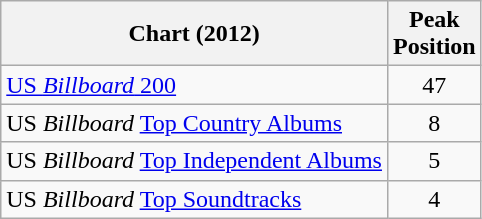<table class="wikitable sortable">
<tr>
<th>Chart (2012)</th>
<th>Peak<br>Position</th>
</tr>
<tr>
<td><a href='#'>US <em>Billboard</em> 200</a></td>
<td style="text-align:center;">47</td>
</tr>
<tr>
<td>US <em>Billboard</em> <a href='#'>Top Country Albums</a></td>
<td style="text-align:center;">8</td>
</tr>
<tr>
<td>US <em>Billboard</em> <a href='#'>Top Independent Albums</a></td>
<td style="text-align:center;">5</td>
</tr>
<tr>
<td>US <em>Billboard</em> <a href='#'>Top Soundtracks</a></td>
<td style="text-align:center;">4</td>
</tr>
</table>
